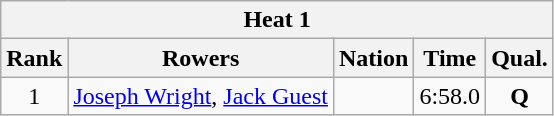<table class="wikitable" style="text-align:center">
<tr>
<th colspan=5 align=center><strong>Heat 1</strong></th>
</tr>
<tr>
<th>Rank</th>
<th>Rowers</th>
<th>Nation</th>
<th>Time</th>
<th>Qual.</th>
</tr>
<tr>
<td>1</td>
<td align=left><a href='#'>Joseph Wright</a>, <a href='#'>Jack Guest</a></td>
<td align=left></td>
<td>6:58.0</td>
<td><strong>Q</strong></td>
</tr>
</table>
